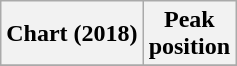<table class="wikitable plainrowheaders" style="text-align:center">
<tr>
<th scope="col">Chart (2018)</th>
<th scope="col">Peak<br>position</th>
</tr>
<tr>
</tr>
</table>
